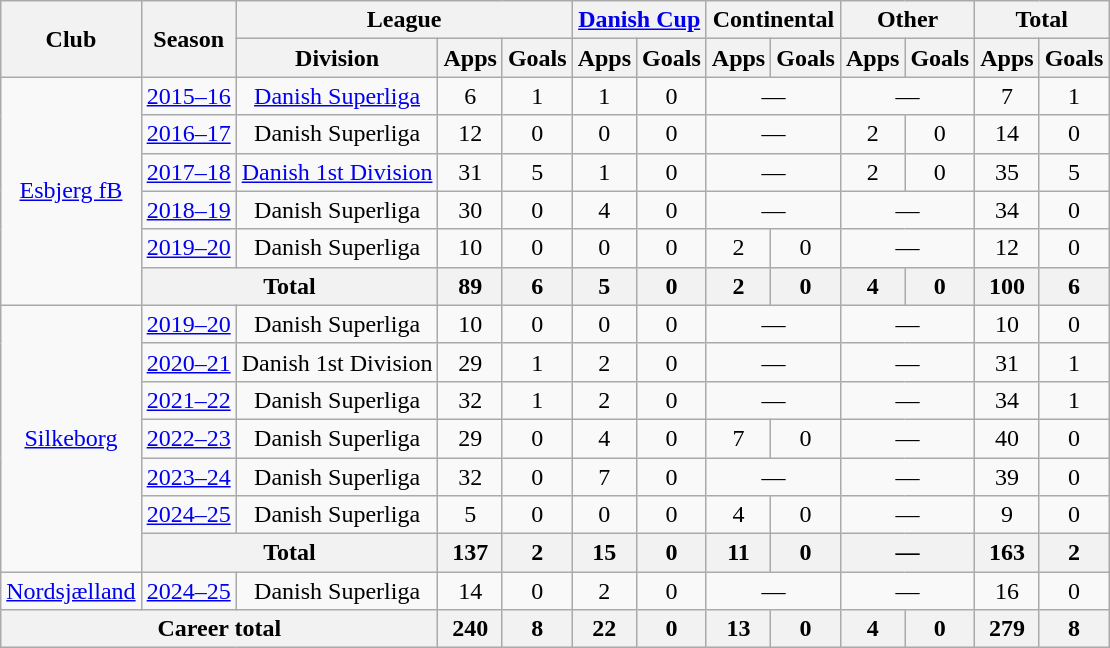<table class="wikitable" style="text-align:center">
<tr>
<th rowspan="2">Club</th>
<th rowspan="2">Season</th>
<th colspan="3">League</th>
<th colspan="2"><a href='#'>Danish Cup</a></th>
<th colspan="2">Continental</th>
<th colspan="2">Other</th>
<th colspan="2">Total</th>
</tr>
<tr>
<th>Division</th>
<th>Apps</th>
<th>Goals</th>
<th>Apps</th>
<th>Goals</th>
<th>Apps</th>
<th>Goals</th>
<th>Apps</th>
<th>Goals</th>
<th>Apps</th>
<th>Goals</th>
</tr>
<tr>
<td rowspan="6"><a href='#'>Esbjerg fB</a></td>
<td><a href='#'>2015–16</a></td>
<td><a href='#'>Danish Superliga</a></td>
<td>6</td>
<td>1</td>
<td>1</td>
<td>0</td>
<td colspan="2">—</td>
<td colspan="2">—</td>
<td>7</td>
<td>1</td>
</tr>
<tr>
<td><a href='#'>2016–17</a></td>
<td>Danish Superliga</td>
<td>12</td>
<td>0</td>
<td>0</td>
<td>0</td>
<td colspan="2">—</td>
<td>2</td>
<td>0</td>
<td>14</td>
<td>0</td>
</tr>
<tr>
<td><a href='#'>2017–18</a></td>
<td><a href='#'>Danish 1st Division</a></td>
<td>31</td>
<td>5</td>
<td>1</td>
<td>0</td>
<td colspan="2">—</td>
<td>2</td>
<td>0</td>
<td>35</td>
<td>5</td>
</tr>
<tr>
<td><a href='#'>2018–19</a></td>
<td>Danish Superliga</td>
<td>30</td>
<td>0</td>
<td>4</td>
<td>0</td>
<td colspan="2">—</td>
<td colspan="2">—</td>
<td>34</td>
<td>0</td>
</tr>
<tr>
<td><a href='#'>2019–20</a></td>
<td>Danish Superliga</td>
<td>10</td>
<td>0</td>
<td>0</td>
<td>0</td>
<td>2</td>
<td>0</td>
<td colspan="2">—</td>
<td>12</td>
<td>0</td>
</tr>
<tr>
<th colspan="2">Total</th>
<th>89</th>
<th>6</th>
<th>5</th>
<th>0</th>
<th>2</th>
<th>0</th>
<th>4</th>
<th>0</th>
<th>100</th>
<th>6</th>
</tr>
<tr>
<td rowspan="7"><a href='#'>Silkeborg</a></td>
<td><a href='#'>2019–20</a></td>
<td>Danish Superliga</td>
<td>10</td>
<td>0</td>
<td>0</td>
<td>0</td>
<td colspan="2">—</td>
<td colspan="2">—</td>
<td>10</td>
<td>0</td>
</tr>
<tr>
<td><a href='#'>2020–21</a></td>
<td>Danish 1st Division</td>
<td>29</td>
<td>1</td>
<td>2</td>
<td>0</td>
<td colspan="2">—</td>
<td colspan="2">—</td>
<td>31</td>
<td>1</td>
</tr>
<tr>
<td><a href='#'>2021–22</a></td>
<td>Danish Superliga</td>
<td>32</td>
<td>1</td>
<td>2</td>
<td>0</td>
<td colspan="2">—</td>
<td colspan="2">—</td>
<td>34</td>
<td>1</td>
</tr>
<tr>
<td><a href='#'>2022–23</a></td>
<td>Danish Superliga</td>
<td>29</td>
<td>0</td>
<td>4</td>
<td>0</td>
<td>7</td>
<td>0</td>
<td colspan="2">—</td>
<td>40</td>
<td>0</td>
</tr>
<tr>
<td><a href='#'>2023–24</a></td>
<td>Danish Superliga</td>
<td>32</td>
<td>0</td>
<td>7</td>
<td>0</td>
<td colspan="2">—</td>
<td colspan="2">—</td>
<td>39</td>
<td>0</td>
</tr>
<tr>
<td><a href='#'>2024–25</a></td>
<td>Danish Superliga</td>
<td>5</td>
<td>0</td>
<td>0</td>
<td>0</td>
<td>4</td>
<td>0</td>
<td colspan="2">—</td>
<td>9</td>
<td>0</td>
</tr>
<tr>
<th colspan="2">Total</th>
<th>137</th>
<th>2</th>
<th>15</th>
<th>0</th>
<th>11</th>
<th>0</th>
<th colspan="2">—</th>
<th>163</th>
<th>2</th>
</tr>
<tr>
<td><a href='#'>Nordsjælland</a></td>
<td><a href='#'>2024–25</a></td>
<td>Danish Superliga</td>
<td>14</td>
<td>0</td>
<td>2</td>
<td>0</td>
<td colspan="2">—</td>
<td colspan="2">—</td>
<td>16</td>
<td>0</td>
</tr>
<tr>
<th colspan="3">Career total</th>
<th>240</th>
<th>8</th>
<th>22</th>
<th>0</th>
<th>13</th>
<th>0</th>
<th>4</th>
<th>0</th>
<th>279</th>
<th>8</th>
</tr>
</table>
